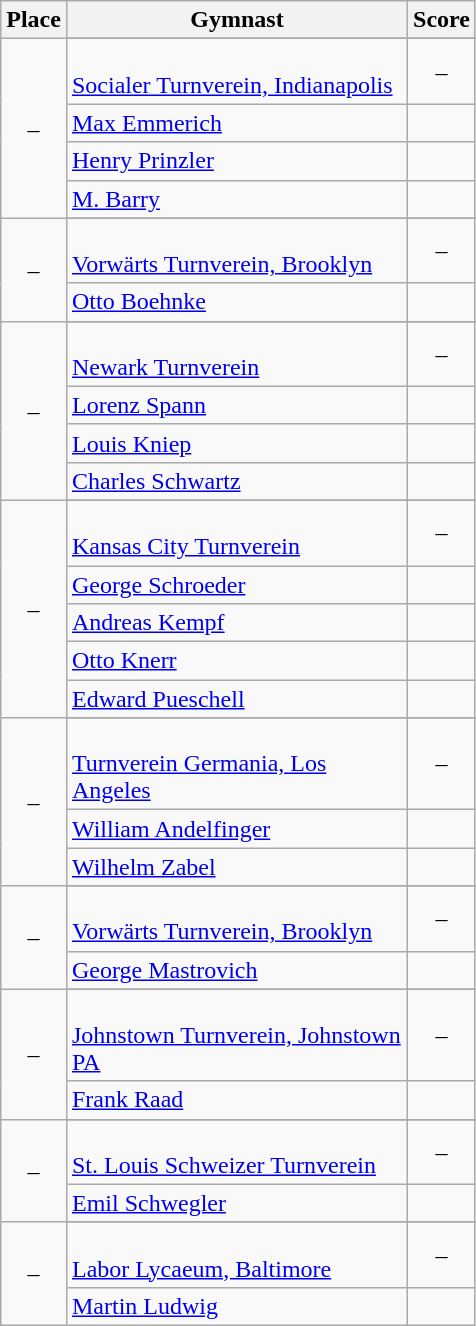<table class=wikitable style="text-align:center">
<tr>
<th>Place</th>
<th width=220>Gymnast</th>
<th>Score</th>
</tr>
<tr>
<td rowspan=5 align=center>–</td>
</tr>
<tr>
<td align=left> <br> <a href='#'>Socialer Turnverein, Indianapolis</a></td>
<td>–</td>
</tr>
<tr>
<td align=left><a href='#'>Max Emmerich</a></td>
<td></td>
</tr>
<tr>
<td align=left><a href='#'>Henry Prinzler</a></td>
<td></td>
</tr>
<tr>
<td align=left><a href='#'>M. Barry</a></td>
<td></td>
</tr>
<tr>
<td rowspan=3 align=center>–</td>
</tr>
<tr>
<td align=left> <br> <a href='#'>Vorwärts Turnverein, Brooklyn</a></td>
<td>–</td>
</tr>
<tr>
<td align=left><a href='#'>Otto Boehnke</a></td>
<td></td>
</tr>
<tr>
<td rowspan=5 align=center>–</td>
</tr>
<tr>
<td align=left> <br> <a href='#'>Newark Turnverein</a></td>
<td>–</td>
</tr>
<tr>
<td align=left><a href='#'>Lorenz Spann</a></td>
<td></td>
</tr>
<tr>
<td align=left><a href='#'>Louis Kniep</a></td>
<td></td>
</tr>
<tr>
<td align=left><a href='#'>Charles Schwartz</a></td>
<td></td>
</tr>
<tr>
<td rowspan=6 align=center>–</td>
</tr>
<tr>
<td align=left> <br> <a href='#'>Kansas City Turnverein</a></td>
<td>–</td>
</tr>
<tr>
<td align=left><a href='#'>George Schroeder</a></td>
<td></td>
</tr>
<tr>
<td align=left><a href='#'>Andreas Kempf</a></td>
<td></td>
</tr>
<tr>
<td align=left><a href='#'>Otto Knerr</a></td>
<td></td>
</tr>
<tr>
<td align=left><a href='#'>Edward Pueschell</a></td>
<td></td>
</tr>
<tr>
<td rowspan=4 align=center>–</td>
</tr>
<tr>
<td align=left> <br> <a href='#'>Turnverein Germania, Los Angeles</a></td>
<td>–</td>
</tr>
<tr>
<td align=left><a href='#'>William Andelfinger</a></td>
<td></td>
</tr>
<tr>
<td align=left><a href='#'>Wilhelm Zabel</a></td>
<td></td>
</tr>
<tr>
<td rowspan=3 align=center>–</td>
</tr>
<tr>
<td align=left> <br> <a href='#'>Vorwärts Turnverein, Brooklyn</a></td>
<td>–</td>
</tr>
<tr>
<td align=left><a href='#'>George Mastrovich</a></td>
<td></td>
</tr>
<tr>
<td rowspan=3 align=center>–</td>
</tr>
<tr>
<td align=left> <br> <a href='#'>Johnstown Turnverein, Johnstown PA</a></td>
<td>–</td>
</tr>
<tr>
<td align=left><a href='#'>Frank Raad</a></td>
<td></td>
</tr>
<tr>
<td rowspan=3 align=center>–</td>
</tr>
<tr>
<td align=left> <br> <a href='#'>St. Louis Schweizer Turnverein</a></td>
<td>–</td>
</tr>
<tr>
<td align=left><a href='#'>Emil Schwegler</a></td>
<td></td>
</tr>
<tr>
<td rowspan=3 align=center>–</td>
</tr>
<tr>
<td align=left> <br> <a href='#'>Labor Lycaeum, Baltimore</a></td>
<td>–</td>
</tr>
<tr>
<td align=left><a href='#'>Martin Ludwig</a></td>
<td></td>
</tr>
</table>
